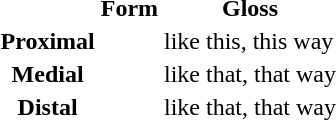<table>
<tr>
<th></th>
<th>Form</th>
<th>Gloss</th>
</tr>
<tr>
<th>Proximal</th>
<td></td>
<td>like this, this way</td>
</tr>
<tr>
<th>Medial</th>
<td></td>
<td>like that, that way</td>
</tr>
<tr>
<th>Distal</th>
<td></td>
<td>like that, that way</td>
</tr>
</table>
